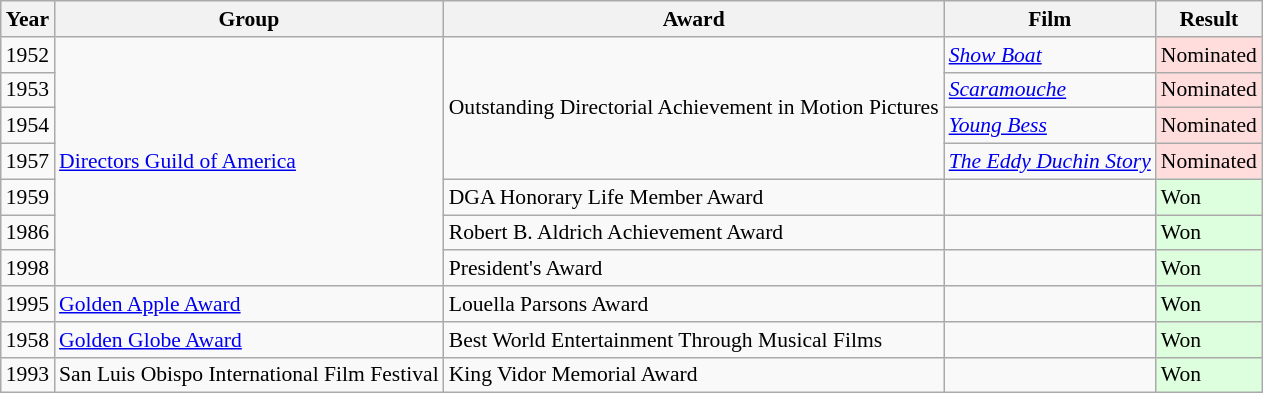<table style="font-size: 90%;" class="wikitable">
<tr>
<th>Year</th>
<th>Group</th>
<th>Award</th>
<th>Film</th>
<th>Result</th>
</tr>
<tr>
<td>1952</td>
<td rowspan=7><a href='#'>Directors Guild of America</a></td>
<td rowspan=4>Outstanding Directorial Achievement in Motion Pictures</td>
<td><em><a href='#'>Show Boat</a></em></td>
<td style="background: #ffdddd">Nominated</td>
</tr>
<tr>
<td>1953</td>
<td><em><a href='#'>Scaramouche</a></em></td>
<td style="background: #ffdddd">Nominated</td>
</tr>
<tr>
<td>1954</td>
<td><em><a href='#'>Young Bess</a></em></td>
<td style="background: #ffdddd">Nominated</td>
</tr>
<tr>
<td>1957</td>
<td><em><a href='#'>The Eddy Duchin Story</a></em></td>
<td style="background: #ffdddd">Nominated</td>
</tr>
<tr>
<td>1959</td>
<td>DGA Honorary Life Member Award</td>
<td></td>
<td style="background: #ddffdd">Won</td>
</tr>
<tr>
<td>1986</td>
<td>Robert B. Aldrich Achievement Award</td>
<td></td>
<td style="background: #ddffdd">Won</td>
</tr>
<tr>
<td>1998</td>
<td>President's Award</td>
<td></td>
<td style="background: #ddffdd">Won</td>
</tr>
<tr>
<td>1995</td>
<td><a href='#'>Golden Apple Award</a></td>
<td>Louella Parsons Award</td>
<td></td>
<td style="background: #ddffdd">Won</td>
</tr>
<tr>
<td>1958</td>
<td><a href='#'>Golden Globe Award</a></td>
<td>Best World Entertainment Through Musical Films</td>
<td></td>
<td style="background: #ddffdd">Won</td>
</tr>
<tr>
<td>1993</td>
<td>San Luis Obispo International Film Festival</td>
<td>King Vidor Memorial Award</td>
<td></td>
<td style="background: #ddffdd">Won</td>
</tr>
</table>
